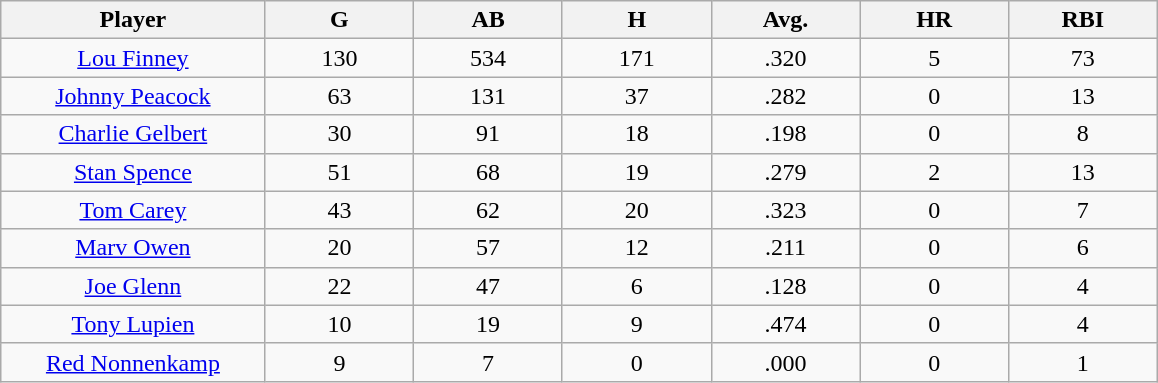<table class="wikitable sortable">
<tr>
<th bgcolor="#DDDDFF" width="16%">Player</th>
<th bgcolor="#DDDDFF" width="9%">G</th>
<th bgcolor="#DDDDFF" width="9%">AB</th>
<th bgcolor="#DDDDFF" width="9%">H</th>
<th bgcolor="#DDDDFF" width="9%">Avg.</th>
<th bgcolor="#DDDDFF" width="9%">HR</th>
<th bgcolor="#DDDDFF" width="9%">RBI</th>
</tr>
<tr align="center">
<td><a href='#'>Lou Finney</a></td>
<td>130</td>
<td>534</td>
<td>171</td>
<td>.320</td>
<td>5</td>
<td>73</td>
</tr>
<tr align="center">
<td><a href='#'>Johnny Peacock</a></td>
<td>63</td>
<td>131</td>
<td>37</td>
<td>.282</td>
<td>0</td>
<td>13</td>
</tr>
<tr align="center">
<td><a href='#'>Charlie Gelbert</a></td>
<td>30</td>
<td>91</td>
<td>18</td>
<td>.198</td>
<td>0</td>
<td>8</td>
</tr>
<tr align="center">
<td><a href='#'>Stan Spence</a></td>
<td>51</td>
<td>68</td>
<td>19</td>
<td>.279</td>
<td>2</td>
<td>13</td>
</tr>
<tr align="center">
<td><a href='#'>Tom Carey</a></td>
<td>43</td>
<td>62</td>
<td>20</td>
<td>.323</td>
<td>0</td>
<td>7</td>
</tr>
<tr align="center">
<td><a href='#'>Marv Owen</a></td>
<td>20</td>
<td>57</td>
<td>12</td>
<td>.211</td>
<td>0</td>
<td>6</td>
</tr>
<tr align="center">
<td><a href='#'>Joe Glenn</a></td>
<td>22</td>
<td>47</td>
<td>6</td>
<td>.128</td>
<td>0</td>
<td>4</td>
</tr>
<tr align="center">
<td><a href='#'>Tony Lupien</a></td>
<td>10</td>
<td>19</td>
<td>9</td>
<td>.474</td>
<td>0</td>
<td>4</td>
</tr>
<tr align="center">
<td><a href='#'>Red Nonnenkamp</a></td>
<td>9</td>
<td>7</td>
<td>0</td>
<td>.000</td>
<td>0</td>
<td>1</td>
</tr>
</table>
